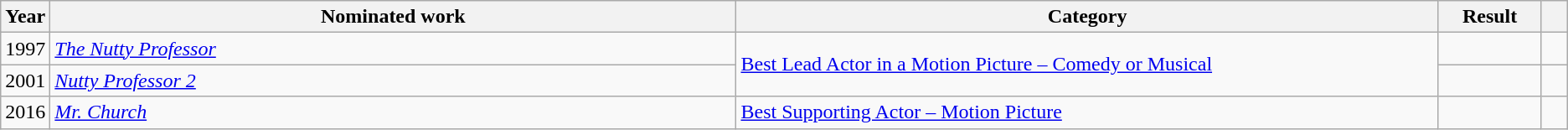<table class="wikitable sortable">
<tr>
<th scope="col" style="width:1em;">Year</th>
<th scope="col" style="width:39em;">Nominated work</th>
<th scope="col" style="width:40em;">Category</th>
<th scope="col" style="width:5em;">Result</th>
<th scope="col" style="width:1em;"class="unsortable"></th>
</tr>
<tr>
<td>1997</td>
<td><em><a href='#'>The Nutty Professor</a></em></td>
<td rowspan="2"><a href='#'>Best Lead Actor in a Motion Picture – Comedy or Musical</a></td>
<td></td>
<td></td>
</tr>
<tr>
<td>2001</td>
<td><em><a href='#'>Nutty Professor 2</a></em></td>
<td></td>
<td></td>
</tr>
<tr>
<td>2016</td>
<td><em><a href='#'>Mr. Church</a></em></td>
<td><a href='#'>Best Supporting Actor – Motion Picture</a></td>
<td></td>
<td></td>
</tr>
</table>
